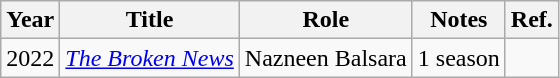<table class="wikitable sortable">
<tr>
<th>Year</th>
<th>Title</th>
<th>Role</th>
<th>Notes</th>
<th>Ref.</th>
</tr>
<tr>
<td>2022</td>
<td><em><a href='#'>The Broken News</a></em></td>
<td>Nazneen Balsara</td>
<td>1 season</td>
<td></td>
</tr>
</table>
